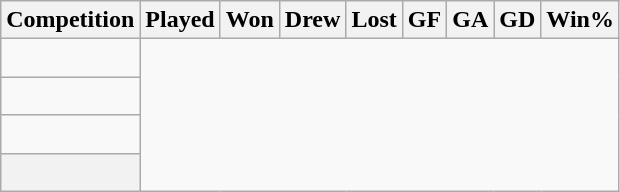<table class="wikitable sortable" style="text-align: center;">
<tr>
<th>Competition</th>
<th>Played</th>
<th>Won</th>
<th>Drew</th>
<th>Lost</th>
<th>GF</th>
<th>GA</th>
<th>GD</th>
<th>Win%</th>
</tr>
<tr>
<td align=left><br></td>
</tr>
<tr>
<td align=left><br></td>
</tr>
<tr>
<td align=left><br></td>
</tr>
<tr class="sortbottom">
<th><br></th>
</tr>
</table>
